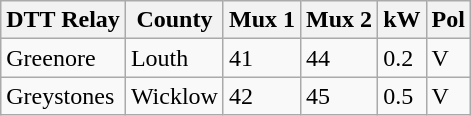<table class="wikitable sortable">
<tr>
<th>DTT Relay</th>
<th>County</th>
<th>Mux 1</th>
<th>Mux 2</th>
<th>kW</th>
<th>Pol</th>
</tr>
<tr>
<td>Greenore</td>
<td>Louth</td>
<td>41</td>
<td>44</td>
<td>0.2</td>
<td>V</td>
</tr>
<tr>
<td>Greystones</td>
<td>Wicklow</td>
<td>42</td>
<td>45</td>
<td>0.5</td>
<td>V</td>
</tr>
</table>
